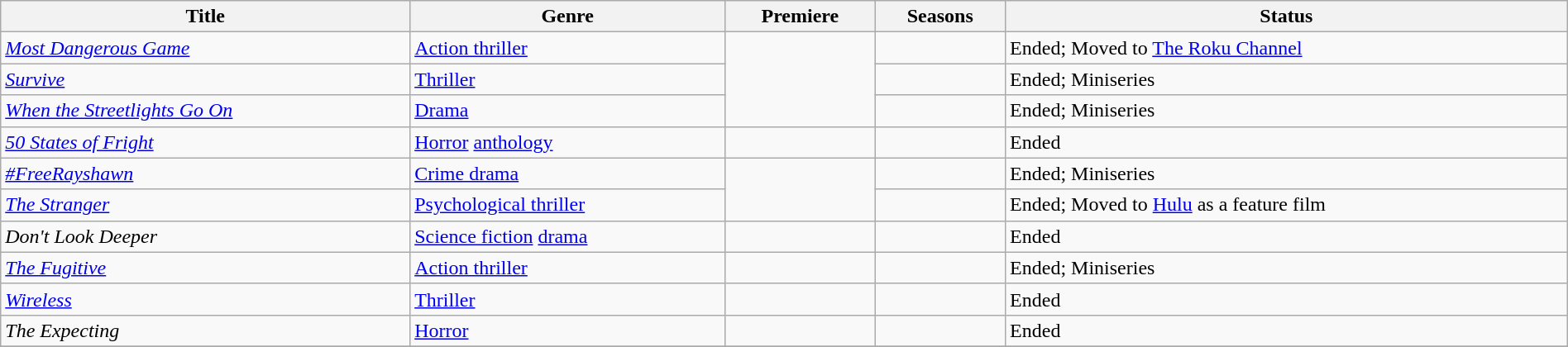<table class="wikitable sortable" style="width:100%;">
<tr>
<th>Title</th>
<th>Genre</th>
<th>Premiere</th>
<th>Seasons</th>
<th>Status</th>
</tr>
<tr>
<td><em><a href='#'>Most Dangerous Game</a></em></td>
<td><a href='#'>Action thriller</a></td>
<td rowspan="3"></td>
<td></td>
<td>Ended; Moved to <a href='#'>The Roku Channel</a></td>
</tr>
<tr>
<td><em><a href='#'>Survive</a></em></td>
<td><a href='#'>Thriller</a></td>
<td></td>
<td>Ended; Miniseries</td>
</tr>
<tr>
<td><em><a href='#'>When the Streetlights Go On</a></em></td>
<td><a href='#'>Drama</a></td>
<td></td>
<td>Ended; Miniseries</td>
</tr>
<tr>
<td><em><a href='#'>50 States of Fright</a></em></td>
<td><a href='#'>Horror</a> <a href='#'>anthology</a></td>
<td><br></td>
<td></td>
<td>Ended</td>
</tr>
<tr>
<td><em><a href='#'>#FreeRayshawn</a></em></td>
<td><a href='#'>Crime drama</a></td>
<td rowspan="2"></td>
<td></td>
<td>Ended; Miniseries</td>
</tr>
<tr>
<td><em><a href='#'>The Stranger</a></em></td>
<td><a href='#'>Psychological thriller</a></td>
<td></td>
<td>Ended; Moved to <a href='#'>Hulu</a> as a feature film</td>
</tr>
<tr>
<td><em>Don't Look Deeper</em></td>
<td><a href='#'>Science fiction</a> <a href='#'>drama</a></td>
<td></td>
<td></td>
<td>Ended</td>
</tr>
<tr>
<td><em><a href='#'>The Fugitive</a></em></td>
<td><a href='#'>Action thriller</a></td>
<td></td>
<td></td>
<td>Ended; Miniseries</td>
</tr>
<tr>
<td><em><a href='#'>Wireless</a></em></td>
<td><a href='#'>Thriller</a></td>
<td></td>
<td></td>
<td>Ended</td>
</tr>
<tr>
<td><em>The Expecting</em></td>
<td><a href='#'>Horror</a></td>
<td></td>
<td></td>
<td>Ended</td>
</tr>
<tr>
</tr>
</table>
